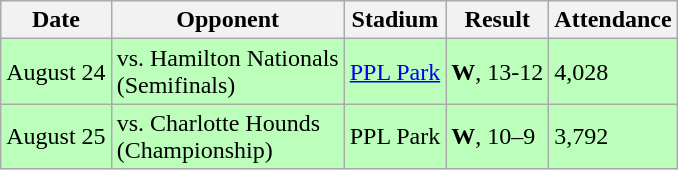<table class="wikitable">
<tr>
<th>Date</th>
<th>Opponent</th>
<th>Stadium</th>
<th>Result</th>
<th>Attendance</th>
</tr>
<tr bgcolor="bbffbb">
<td>August 24</td>
<td>vs. Hamilton Nationals<br>(Semifinals)</td>
<td><a href='#'>PPL Park</a></td>
<td><strong>W</strong>, 13-12</td>
<td>4,028</td>
</tr>
<tr bgcolor="bbffbb">
<td>August 25</td>
<td>vs. Charlotte Hounds<br>(Championship)</td>
<td>PPL Park</td>
<td><strong>W</strong>, 10–9</td>
<td>3,792</td>
</tr>
</table>
